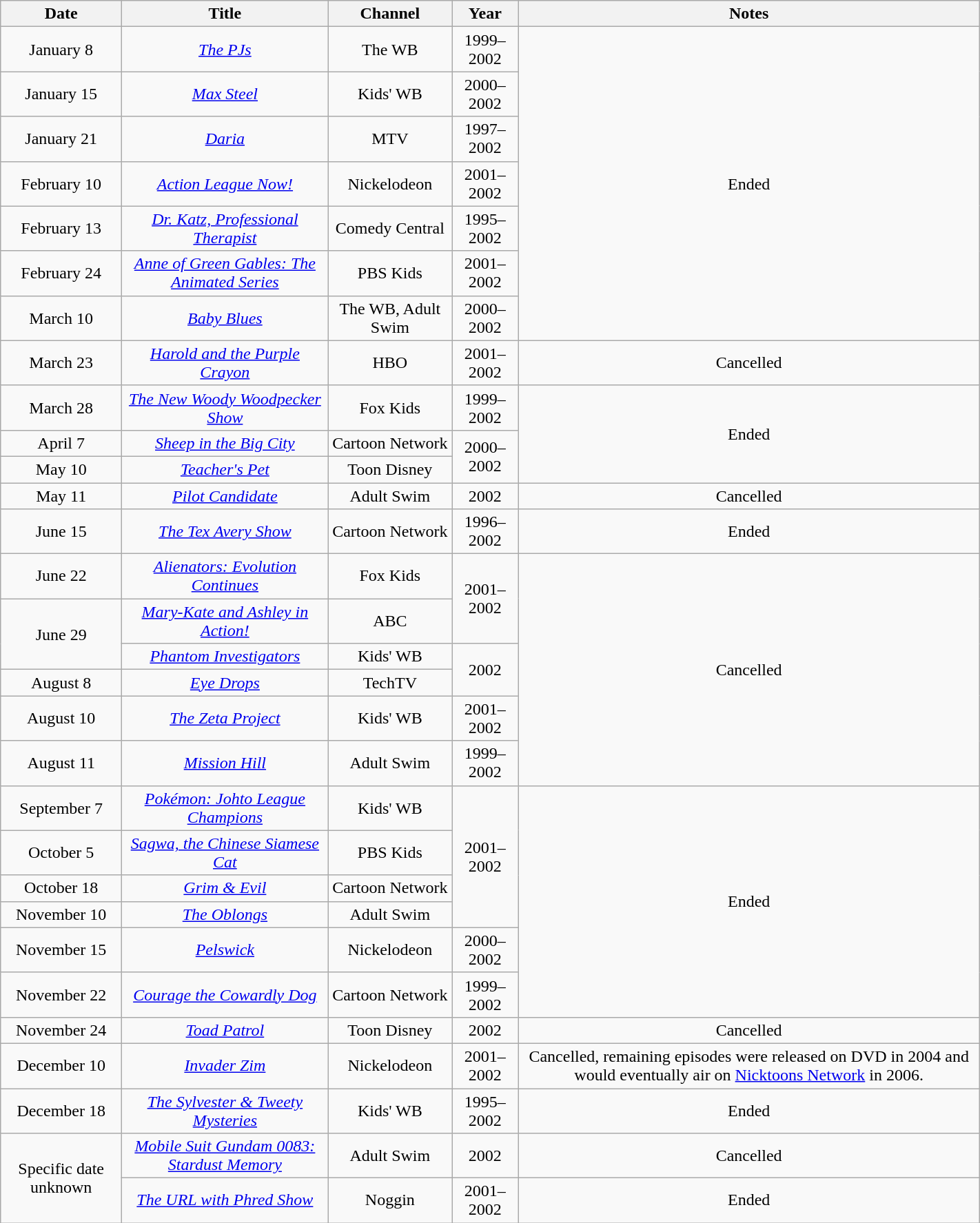<table class="wikitable sortable" style="text-align: center" width="75%">
<tr>
<th scope="col">Date</th>
<th scope="col">Title</th>
<th scope="col">Channel</th>
<th scope="col">Year</th>
<th scope="col">Notes</th>
</tr>
<tr>
<td>January 8</td>
<td><em><a href='#'>The PJs</a></em></td>
<td>The WB</td>
<td>1999–2002</td>
<td rowspan=7>Ended</td>
</tr>
<tr>
<td>January 15</td>
<td><em><a href='#'>Max Steel</a></em></td>
<td>Kids' WB</td>
<td>2000–2002</td>
</tr>
<tr>
<td>January 21</td>
<td><em><a href='#'>Daria</a></em></td>
<td>MTV</td>
<td>1997–2002</td>
</tr>
<tr>
<td>February 10</td>
<td><em><a href='#'>Action League Now!</a></em></td>
<td>Nickelodeon</td>
<td>2001–2002</td>
</tr>
<tr>
<td>February 13</td>
<td><em><a href='#'>Dr. Katz, Professional Therapist</a></em></td>
<td>Comedy Central</td>
<td>1995–2002</td>
</tr>
<tr>
<td>February 24</td>
<td><em><a href='#'>Anne of Green Gables: The Animated Series</a></em></td>
<td>PBS Kids</td>
<td>2001–2002</td>
</tr>
<tr>
<td>March 10</td>
<td><em><a href='#'>Baby Blues</a></em></td>
<td>The WB, Adult Swim</td>
<td>2000–2002</td>
</tr>
<tr>
<td>March 23</td>
<td><em><a href='#'>Harold and the Purple Crayon</a></em></td>
<td>HBO</td>
<td>2001–2002</td>
<td>Cancelled</td>
</tr>
<tr>
<td>March 28</td>
<td><em><a href='#'>The New Woody Woodpecker Show</a></em></td>
<td>Fox Kids</td>
<td>1999–2002</td>
<td rowspan=3>Ended</td>
</tr>
<tr>
<td>April 7</td>
<td><em><a href='#'>Sheep in the Big City</a></em></td>
<td>Cartoon Network</td>
<td rowspan=2>2000–2002</td>
</tr>
<tr>
<td>May 10</td>
<td><em><a href='#'>Teacher's Pet</a></em></td>
<td>Toon Disney</td>
</tr>
<tr>
<td>May 11</td>
<td><em><a href='#'>Pilot Candidate</a></em></td>
<td>Adult Swim</td>
<td>2002</td>
<td>Cancelled</td>
</tr>
<tr>
<td>June 15</td>
<td><em><a href='#'>The Tex Avery Show</a></em></td>
<td>Cartoon Network</td>
<td>1996–2002</td>
<td>Ended</td>
</tr>
<tr>
<td>June 22</td>
<td><em><a href='#'>Alienators: Evolution Continues</a></em></td>
<td>Fox Kids</td>
<td rowspan=2>2001–2002</td>
<td rowspan=6>Cancelled</td>
</tr>
<tr>
<td rowspan=2>June 29</td>
<td><em><a href='#'>Mary-Kate and Ashley in Action!</a></em></td>
<td>ABC</td>
</tr>
<tr>
<td><em><a href='#'>Phantom Investigators</a></em></td>
<td>Kids' WB</td>
<td rowspan=2>2002</td>
</tr>
<tr>
<td>August 8</td>
<td><em><a href='#'>Eye Drops</a></em></td>
<td>TechTV</td>
</tr>
<tr>
<td>August 10</td>
<td><em><a href='#'>The Zeta Project</a></em></td>
<td>Kids' WB</td>
<td>2001–2002</td>
</tr>
<tr>
<td>August 11</td>
<td><em><a href='#'>Mission Hill</a></em></td>
<td>Adult Swim</td>
<td>1999–2002</td>
</tr>
<tr>
<td>September 7</td>
<td><em><a href='#'>Pokémon: Johto League Champions</a></em></td>
<td>Kids' WB</td>
<td rowspan=4>2001–2002</td>
<td rowspan=6>Ended</td>
</tr>
<tr>
<td>October 5</td>
<td><em><a href='#'>Sagwa, the Chinese Siamese Cat</a></em></td>
<td>PBS Kids</td>
</tr>
<tr>
<td>October 18</td>
<td><em><a href='#'>Grim & Evil</a></em></td>
<td>Cartoon Network</td>
</tr>
<tr>
<td>November 10</td>
<td><em><a href='#'>The Oblongs</a></em></td>
<td>Adult Swim</td>
</tr>
<tr>
<td>November 15</td>
<td><em><a href='#'>Pelswick</a></em></td>
<td>Nickelodeon</td>
<td>2000–2002</td>
</tr>
<tr>
<td>November 22</td>
<td><em><a href='#'>Courage the Cowardly Dog</a></em></td>
<td>Cartoon Network</td>
<td>1999–2002</td>
</tr>
<tr>
<td>November 24</td>
<td><em><a href='#'>Toad Patrol</a></em></td>
<td>Toon Disney</td>
<td>2002</td>
<td>Cancelled</td>
</tr>
<tr>
<td>December 10</td>
<td><em><a href='#'>Invader Zim</a></em></td>
<td>Nickelodeon</td>
<td>2001–2002</td>
<td>Cancelled, remaining episodes were released on DVD in 2004 and would eventually air on <a href='#'>Nicktoons Network</a> in 2006.</td>
</tr>
<tr>
<td>December 18</td>
<td><em><a href='#'>The Sylvester & Tweety Mysteries</a></em></td>
<td>Kids' WB</td>
<td>1995–2002</td>
<td>Ended</td>
</tr>
<tr>
<td rowspan=2>Specific date unknown</td>
<td><em><a href='#'>Mobile Suit Gundam 0083: Stardust Memory</a></em></td>
<td>Adult Swim</td>
<td>2002</td>
<td>Cancelled</td>
</tr>
<tr>
<td><em><a href='#'>The URL with Phred Show</a></em></td>
<td>Noggin</td>
<td>2001–2002</td>
<td>Ended</td>
</tr>
</table>
